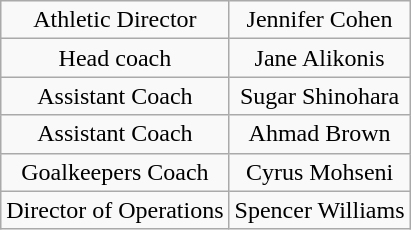<table class="wikitable" style="text-align:center;">
<tr>
<td>Athletic Director</td>
<td>Jennifer Cohen</td>
</tr>
<tr>
<td>Head coach</td>
<td>Jane Alikonis</td>
</tr>
<tr>
<td>Assistant Coach</td>
<td>Sugar Shinohara</td>
</tr>
<tr>
<td>Assistant Coach</td>
<td>Ahmad Brown</td>
</tr>
<tr>
<td>Goalkeepers Coach</td>
<td>Cyrus Mohseni</td>
</tr>
<tr>
<td>Director of Operations</td>
<td>Spencer Williams</td>
</tr>
</table>
